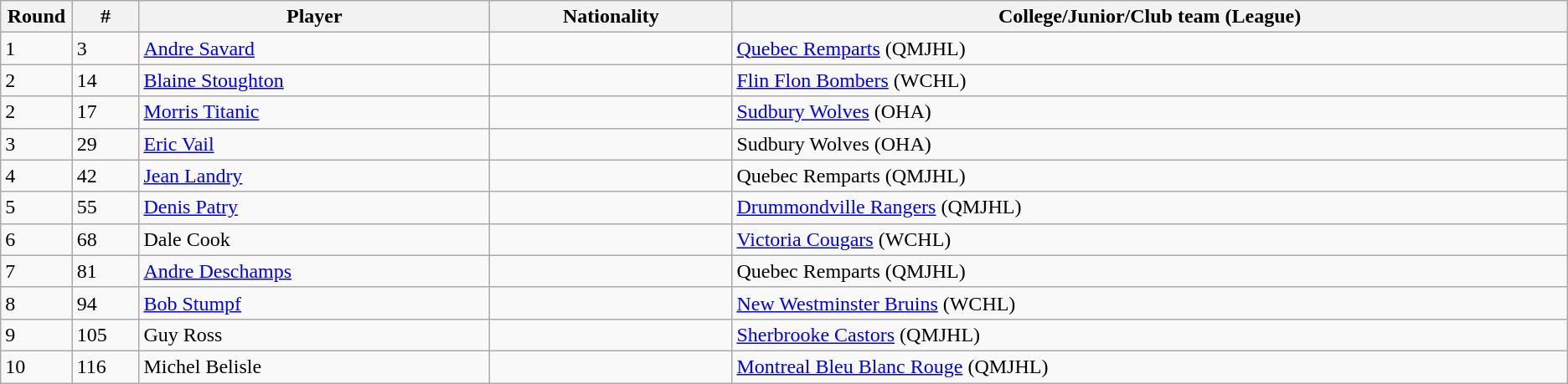<table class="wikitable">
<tr align="center">
<th bgcolor="#DDDDFF" width="4.0%">Round</th>
<th bgcolor="#DDDDFF" width="4.0%">#</th>
<th bgcolor="#DDDDFF" width="21.0%">Player</th>
<th bgcolor="#DDDDFF" width="14.5%">Nationality</th>
<th bgcolor="#DDDDFF" width="50.0%">College/Junior/Club team (League)</th>
</tr>
<tr>
<td>1</td>
<td>3</td>
<td><a href='#'>Andre Savard</a></td>
<td></td>
<td><a href='#'>Quebec Remparts</a> (QMJHL)</td>
</tr>
<tr>
<td>2</td>
<td>14</td>
<td><a href='#'>Blaine Stoughton</a></td>
<td></td>
<td><a href='#'>Flin Flon Bombers</a> (WCHL)</td>
</tr>
<tr>
<td>2</td>
<td>17</td>
<td><a href='#'>Morris Titanic</a></td>
<td></td>
<td><a href='#'>Sudbury Wolves</a> (OHA)</td>
</tr>
<tr>
<td>3</td>
<td>29</td>
<td><a href='#'>Eric Vail</a></td>
<td></td>
<td>Sudbury Wolves (OHA)</td>
</tr>
<tr>
<td>4</td>
<td>42</td>
<td><a href='#'>Jean Landry</a></td>
<td></td>
<td>Quebec Remparts (QMJHL)</td>
</tr>
<tr>
<td>5</td>
<td>55</td>
<td><a href='#'>Denis Patry</a></td>
<td></td>
<td><a href='#'>Drummondville Rangers</a> (QMJHL)</td>
</tr>
<tr>
<td>6</td>
<td>68</td>
<td>Dale Cook</td>
<td></td>
<td><a href='#'>Victoria Cougars</a> (WCHL)</td>
</tr>
<tr>
<td>7</td>
<td>81</td>
<td><a href='#'>Andre Deschamps</a></td>
<td></td>
<td>Quebec Remparts (QMJHL)</td>
</tr>
<tr>
<td>8</td>
<td>94</td>
<td><a href='#'>Bob Stumpf</a></td>
<td></td>
<td><a href='#'>New Westminster Bruins</a> (WCHL)</td>
</tr>
<tr>
<td>9</td>
<td>105</td>
<td>Guy Ross</td>
<td></td>
<td><a href='#'>Sherbrooke Castors</a> (QMJHL)</td>
</tr>
<tr>
<td>10</td>
<td>116</td>
<td>Michel Belisle</td>
<td></td>
<td><a href='#'>Montreal Bleu Blanc Rouge</a> (QMJHL)</td>
</tr>
</table>
